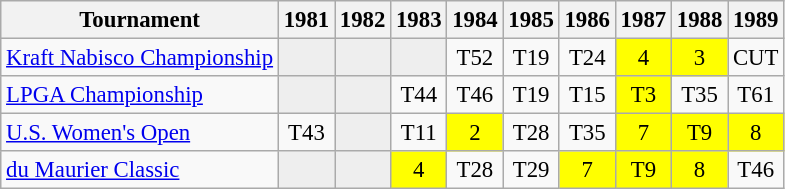<table class="wikitable" style="font-size:95%;text-align:center;">
<tr>
<th>Tournament</th>
<th>1981</th>
<th>1982</th>
<th>1983</th>
<th>1984</th>
<th>1985</th>
<th>1986</th>
<th>1987</th>
<th>1988</th>
<th>1989</th>
</tr>
<tr>
<td align=left><a href='#'>Kraft Nabisco Championship</a></td>
<td style="background:#eeeeee;"></td>
<td style="background:#eeeeee;"></td>
<td style="background:#eeeeee;"></td>
<td>T52</td>
<td>T19</td>
<td>T24</td>
<td style="background:yellow;">4</td>
<td style="background:yellow;">3</td>
<td>CUT</td>
</tr>
<tr>
<td align=left><a href='#'>LPGA Championship</a></td>
<td style="background:#eeeeee;"></td>
<td style="background:#eeeeee;"></td>
<td>T44</td>
<td>T46</td>
<td>T19</td>
<td>T15</td>
<td style="background:yellow;">T3</td>
<td>T35</td>
<td>T61</td>
</tr>
<tr>
<td align=left><a href='#'>U.S. Women's Open</a></td>
<td>T43</td>
<td style="background:#eeeeee;"></td>
<td>T11</td>
<td style="background:yellow;">2</td>
<td>T28</td>
<td>T35</td>
<td style="background:yellow;">7</td>
<td style="background:yellow;">T9</td>
<td style="background:yellow;">8</td>
</tr>
<tr>
<td align=left><a href='#'>du Maurier Classic</a></td>
<td style="background:#eeeeee;"></td>
<td style="background:#eeeeee;"></td>
<td style="background:yellow;">4</td>
<td>T28</td>
<td>T29</td>
<td style="background:yellow;">7</td>
<td style="background:yellow;">T9</td>
<td style="background:yellow;">8</td>
<td>T46</td>
</tr>
</table>
